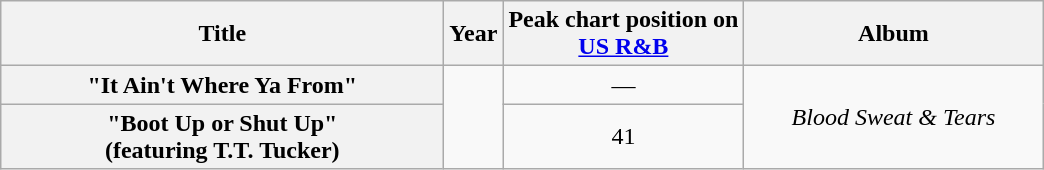<table class="wikitable plainrowheaders" style="text-align:center;">
<tr>
<th scope="col" style="width:18em;">Title</th>
<th scope="col">Year</th>
<th scope="col">Peak chart position on<br><a href='#'>US R&B</a></th>
<th scope="col" style="width:12em;">Album</th>
</tr>
<tr>
<th scope="row">"It Ain't Where Ya From"</th>
<td rowspan="2"></td>
<td>—</td>
<td rowspan="2"><em>Blood Sweat & Tears</em></td>
</tr>
<tr>
<th scope="row">"Boot Up or Shut Up"<br><span>(featuring T.T. Tucker)</span></th>
<td rowspan="2">41</td>
</tr>
</table>
